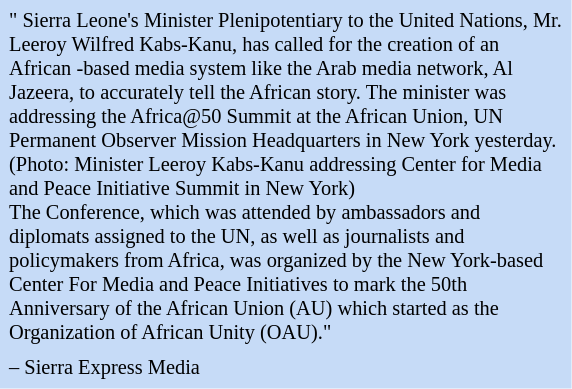<table class="toccolours" style="float: right; margin-left: 1em; margin-right: 2em; font-size: 85%; background:#c6dbf7; color:black; width:28em; max-width: 40%;" cellspacing="5">
<tr>
<td style="text-align: left;">" Sierra Leone's Minister Plenipotentiary to the United Nations, Mr. Leeroy Wilfred Kabs-Kanu, has called for the creation of an African -based media system like the Arab media network, Al Jazeera, to accurately tell the African story.  The minister was addressing the Africa@50 Summit at the African Union, UN Permanent Observer Mission Headquarters in New York yesterday. (Photo: Minister Leeroy Kabs-Kanu addressing Center for Media and Peace Initiative Summit in New York)<br>The Conference, which was attended by ambassadors and diplomats assigned to the UN, as well as journalists and policymakers from Africa, was organized by the New York-based Center For Media and Peace Initiatives to mark the 50th Anniversary of the African Union (AU) which started as the Organization of African Unity (OAU)."</td>
</tr>
<tr>
<td style="text-align: left;">– Sierra Express Media</td>
</tr>
</table>
